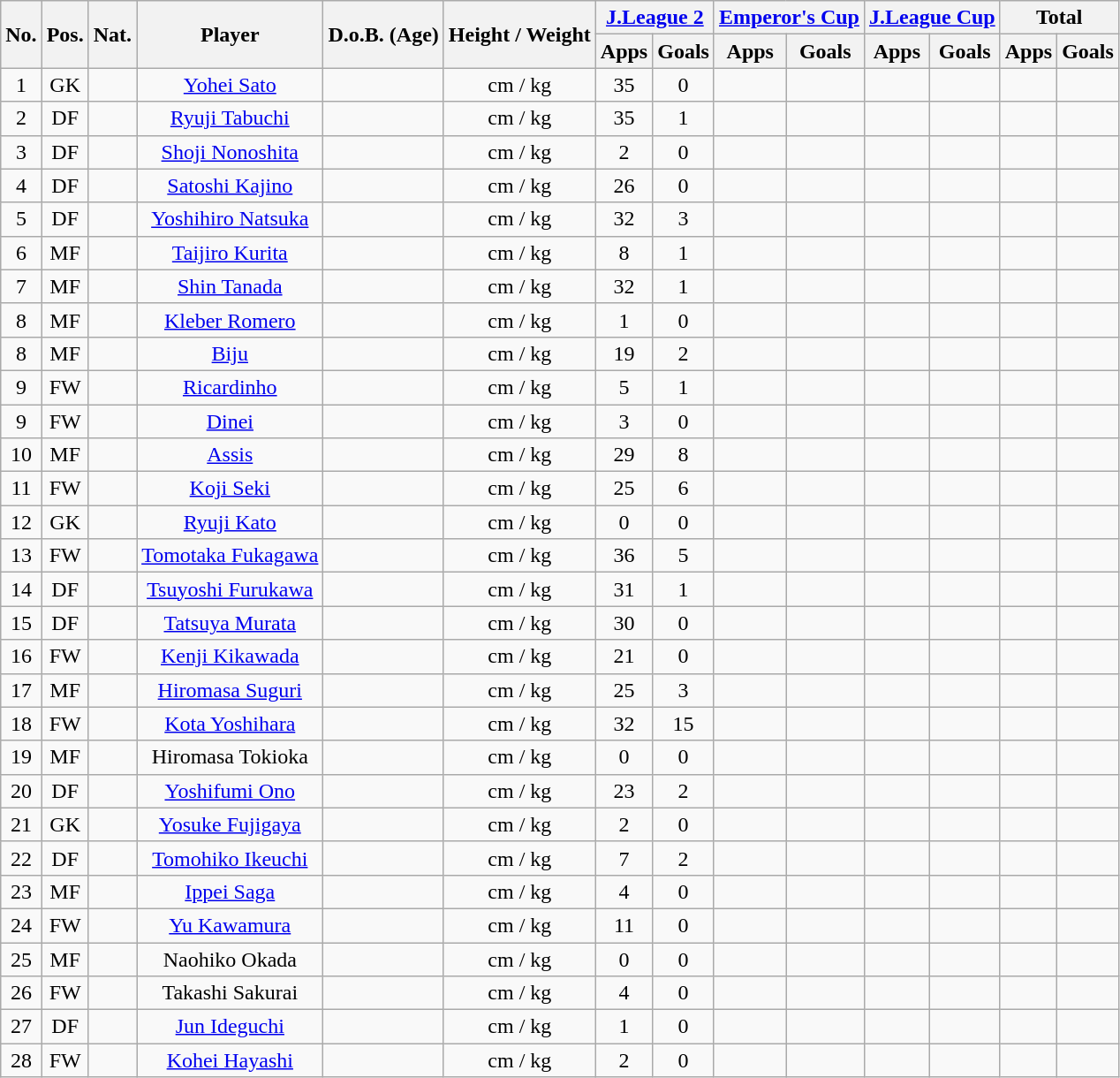<table class="wikitable" style="text-align:center;">
<tr>
<th rowspan="2">No.</th>
<th rowspan="2">Pos.</th>
<th rowspan="2">Nat.</th>
<th rowspan="2">Player</th>
<th rowspan="2">D.o.B. (Age)</th>
<th rowspan="2">Height / Weight</th>
<th colspan="2"><a href='#'>J.League 2</a></th>
<th colspan="2"><a href='#'>Emperor's Cup</a></th>
<th colspan="2"><a href='#'>J.League Cup</a></th>
<th colspan="2">Total</th>
</tr>
<tr>
<th>Apps</th>
<th>Goals</th>
<th>Apps</th>
<th>Goals</th>
<th>Apps</th>
<th>Goals</th>
<th>Apps</th>
<th>Goals</th>
</tr>
<tr>
<td>1</td>
<td>GK</td>
<td></td>
<td><a href='#'>Yohei Sato</a></td>
<td></td>
<td>cm / kg</td>
<td>35</td>
<td>0</td>
<td></td>
<td></td>
<td></td>
<td></td>
<td></td>
<td></td>
</tr>
<tr>
<td>2</td>
<td>DF</td>
<td></td>
<td><a href='#'>Ryuji Tabuchi</a></td>
<td></td>
<td>cm / kg</td>
<td>35</td>
<td>1</td>
<td></td>
<td></td>
<td></td>
<td></td>
<td></td>
<td></td>
</tr>
<tr>
<td>3</td>
<td>DF</td>
<td></td>
<td><a href='#'>Shoji Nonoshita</a></td>
<td></td>
<td>cm / kg</td>
<td>2</td>
<td>0</td>
<td></td>
<td></td>
<td></td>
<td></td>
<td></td>
<td></td>
</tr>
<tr>
<td>4</td>
<td>DF</td>
<td></td>
<td><a href='#'>Satoshi Kajino</a></td>
<td></td>
<td>cm / kg</td>
<td>26</td>
<td>0</td>
<td></td>
<td></td>
<td></td>
<td></td>
<td></td>
<td></td>
</tr>
<tr>
<td>5</td>
<td>DF</td>
<td></td>
<td><a href='#'>Yoshihiro Natsuka</a></td>
<td></td>
<td>cm / kg</td>
<td>32</td>
<td>3</td>
<td></td>
<td></td>
<td></td>
<td></td>
<td></td>
<td></td>
</tr>
<tr>
<td>6</td>
<td>MF</td>
<td></td>
<td><a href='#'>Taijiro Kurita</a></td>
<td></td>
<td>cm / kg</td>
<td>8</td>
<td>1</td>
<td></td>
<td></td>
<td></td>
<td></td>
<td></td>
<td></td>
</tr>
<tr>
<td>7</td>
<td>MF</td>
<td></td>
<td><a href='#'>Shin Tanada</a></td>
<td></td>
<td>cm / kg</td>
<td>32</td>
<td>1</td>
<td></td>
<td></td>
<td></td>
<td></td>
<td></td>
<td></td>
</tr>
<tr>
<td>8</td>
<td>MF</td>
<td></td>
<td><a href='#'>Kleber Romero</a></td>
<td></td>
<td>cm / kg</td>
<td>1</td>
<td>0</td>
<td></td>
<td></td>
<td></td>
<td></td>
<td></td>
<td></td>
</tr>
<tr>
<td>8</td>
<td>MF</td>
<td></td>
<td><a href='#'>Biju</a></td>
<td></td>
<td>cm / kg</td>
<td>19</td>
<td>2</td>
<td></td>
<td></td>
<td></td>
<td></td>
<td></td>
<td></td>
</tr>
<tr>
<td>9</td>
<td>FW</td>
<td></td>
<td><a href='#'>Ricardinho</a></td>
<td></td>
<td>cm / kg</td>
<td>5</td>
<td>1</td>
<td></td>
<td></td>
<td></td>
<td></td>
<td></td>
<td></td>
</tr>
<tr>
<td>9</td>
<td>FW</td>
<td></td>
<td><a href='#'>Dinei</a></td>
<td></td>
<td>cm / kg</td>
<td>3</td>
<td>0</td>
<td></td>
<td></td>
<td></td>
<td></td>
<td></td>
<td></td>
</tr>
<tr>
<td>10</td>
<td>MF</td>
<td></td>
<td><a href='#'>Assis</a></td>
<td></td>
<td>cm / kg</td>
<td>29</td>
<td>8</td>
<td></td>
<td></td>
<td></td>
<td></td>
<td></td>
<td></td>
</tr>
<tr>
<td>11</td>
<td>FW</td>
<td></td>
<td><a href='#'>Koji Seki</a></td>
<td></td>
<td>cm / kg</td>
<td>25</td>
<td>6</td>
<td></td>
<td></td>
<td></td>
<td></td>
<td></td>
<td></td>
</tr>
<tr>
<td>12</td>
<td>GK</td>
<td></td>
<td><a href='#'>Ryuji Kato</a></td>
<td></td>
<td>cm / kg</td>
<td>0</td>
<td>0</td>
<td></td>
<td></td>
<td></td>
<td></td>
<td></td>
<td></td>
</tr>
<tr>
<td>13</td>
<td>FW</td>
<td></td>
<td><a href='#'>Tomotaka Fukagawa</a></td>
<td></td>
<td>cm / kg</td>
<td>36</td>
<td>5</td>
<td></td>
<td></td>
<td></td>
<td></td>
<td></td>
<td></td>
</tr>
<tr>
<td>14</td>
<td>DF</td>
<td></td>
<td><a href='#'>Tsuyoshi Furukawa</a></td>
<td></td>
<td>cm / kg</td>
<td>31</td>
<td>1</td>
<td></td>
<td></td>
<td></td>
<td></td>
<td></td>
<td></td>
</tr>
<tr>
<td>15</td>
<td>DF</td>
<td></td>
<td><a href='#'>Tatsuya Murata</a></td>
<td></td>
<td>cm / kg</td>
<td>30</td>
<td>0</td>
<td></td>
<td></td>
<td></td>
<td></td>
<td></td>
<td></td>
</tr>
<tr>
<td>16</td>
<td>FW</td>
<td></td>
<td><a href='#'>Kenji Kikawada</a></td>
<td></td>
<td>cm / kg</td>
<td>21</td>
<td>0</td>
<td></td>
<td></td>
<td></td>
<td></td>
<td></td>
<td></td>
</tr>
<tr>
<td>17</td>
<td>MF</td>
<td></td>
<td><a href='#'>Hiromasa Suguri</a></td>
<td></td>
<td>cm / kg</td>
<td>25</td>
<td>3</td>
<td></td>
<td></td>
<td></td>
<td></td>
<td></td>
<td></td>
</tr>
<tr>
<td>18</td>
<td>FW</td>
<td></td>
<td><a href='#'>Kota Yoshihara</a></td>
<td></td>
<td>cm / kg</td>
<td>32</td>
<td>15</td>
<td></td>
<td></td>
<td></td>
<td></td>
<td></td>
<td></td>
</tr>
<tr>
<td>19</td>
<td>MF</td>
<td></td>
<td>Hiromasa Tokioka</td>
<td></td>
<td>cm / kg</td>
<td>0</td>
<td>0</td>
<td></td>
<td></td>
<td></td>
<td></td>
<td></td>
<td></td>
</tr>
<tr>
<td>20</td>
<td>DF</td>
<td></td>
<td><a href='#'>Yoshifumi Ono</a></td>
<td></td>
<td>cm / kg</td>
<td>23</td>
<td>2</td>
<td></td>
<td></td>
<td></td>
<td></td>
<td></td>
<td></td>
</tr>
<tr>
<td>21</td>
<td>GK</td>
<td></td>
<td><a href='#'>Yosuke Fujigaya</a></td>
<td></td>
<td>cm / kg</td>
<td>2</td>
<td>0</td>
<td></td>
<td></td>
<td></td>
<td></td>
<td></td>
<td></td>
</tr>
<tr>
<td>22</td>
<td>DF</td>
<td></td>
<td><a href='#'>Tomohiko Ikeuchi</a></td>
<td></td>
<td>cm / kg</td>
<td>7</td>
<td>2</td>
<td></td>
<td></td>
<td></td>
<td></td>
<td></td>
<td></td>
</tr>
<tr>
<td>23</td>
<td>MF</td>
<td></td>
<td><a href='#'>Ippei Saga</a></td>
<td></td>
<td>cm / kg</td>
<td>4</td>
<td>0</td>
<td></td>
<td></td>
<td></td>
<td></td>
<td></td>
<td></td>
</tr>
<tr>
<td>24</td>
<td>FW</td>
<td></td>
<td><a href='#'>Yu Kawamura</a></td>
<td></td>
<td>cm / kg</td>
<td>11</td>
<td>0</td>
<td></td>
<td></td>
<td></td>
<td></td>
<td></td>
<td></td>
</tr>
<tr>
<td>25</td>
<td>MF</td>
<td></td>
<td>Naohiko Okada</td>
<td></td>
<td>cm / kg</td>
<td>0</td>
<td>0</td>
<td></td>
<td></td>
<td></td>
<td></td>
<td></td>
<td></td>
</tr>
<tr>
<td>26</td>
<td>FW</td>
<td></td>
<td>Takashi Sakurai</td>
<td></td>
<td>cm / kg</td>
<td>4</td>
<td>0</td>
<td></td>
<td></td>
<td></td>
<td></td>
<td></td>
<td></td>
</tr>
<tr>
<td>27</td>
<td>DF</td>
<td></td>
<td><a href='#'>Jun Ideguchi</a></td>
<td></td>
<td>cm / kg</td>
<td>1</td>
<td>0</td>
<td></td>
<td></td>
<td></td>
<td></td>
<td></td>
<td></td>
</tr>
<tr>
<td>28</td>
<td>FW</td>
<td></td>
<td><a href='#'>Kohei Hayashi</a></td>
<td></td>
<td>cm / kg</td>
<td>2</td>
<td>0</td>
<td></td>
<td></td>
<td></td>
<td></td>
<td></td>
<td></td>
</tr>
</table>
